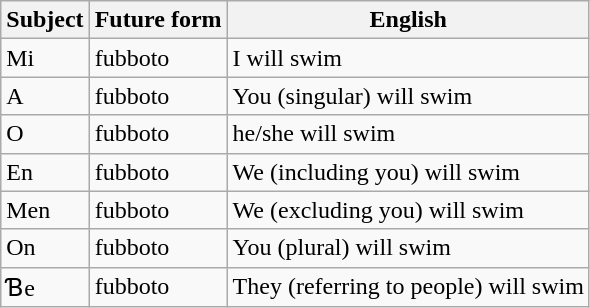<table class="wikitable sortable">
<tr>
<th>Subject</th>
<th>Future form</th>
<th>English</th>
</tr>
<tr>
<td>Mi</td>
<td>fubboto</td>
<td>I will swim</td>
</tr>
<tr>
<td>A</td>
<td>fubboto</td>
<td>You (singular) will swim</td>
</tr>
<tr>
<td>O</td>
<td>fubboto</td>
<td>he/she will swim</td>
</tr>
<tr>
<td>En</td>
<td>fubboto</td>
<td>We (including you) will swim</td>
</tr>
<tr>
<td>Men</td>
<td>fubboto</td>
<td>We (excluding you) will swim</td>
</tr>
<tr>
<td>On</td>
<td>fubboto</td>
<td>You (plural) will swim</td>
</tr>
<tr>
<td>Ɓe</td>
<td>fubboto</td>
<td>They (referring to people) will swim</td>
</tr>
</table>
